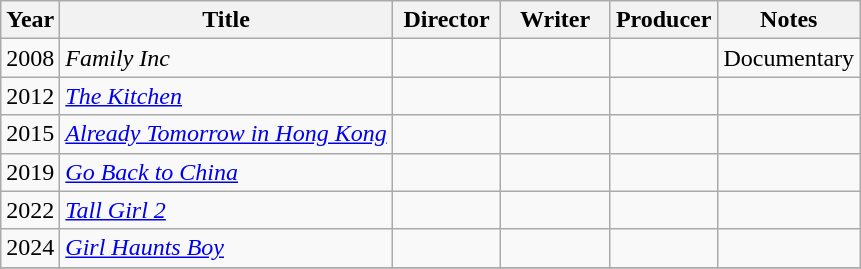<table class="wikitable">
<tr>
<th>Year</th>
<th>Title</th>
<th width=65>Director</th>
<th width=65>Writer</th>
<th width=65>Producer</th>
<th>Notes</th>
</tr>
<tr>
<td>2008</td>
<td><em>Family Inc</em></td>
<td></td>
<td></td>
<td></td>
<td>Documentary</td>
</tr>
<tr>
<td>2012</td>
<td><em><a href='#'>The Kitchen</a></em></td>
<td></td>
<td></td>
<td></td>
<td></td>
</tr>
<tr>
<td>2015</td>
<td><em><a href='#'>Already Tomorrow in Hong Kong</a></em></td>
<td></td>
<td></td>
<td></td>
<td></td>
</tr>
<tr>
<td>2019</td>
<td><em><a href='#'>Go Back to China</a></em></td>
<td></td>
<td></td>
<td></td>
<td></td>
</tr>
<tr>
<td>2022</td>
<td><em><a href='#'>Tall Girl 2</a></em></td>
<td></td>
<td></td>
<td></td>
<td></td>
</tr>
<tr>
<td>2024</td>
<td><em><a href='#'>Girl Haunts Boy</a></em></td>
<td></td>
<td></td>
<td></td>
<td></td>
</tr>
<tr>
</tr>
</table>
